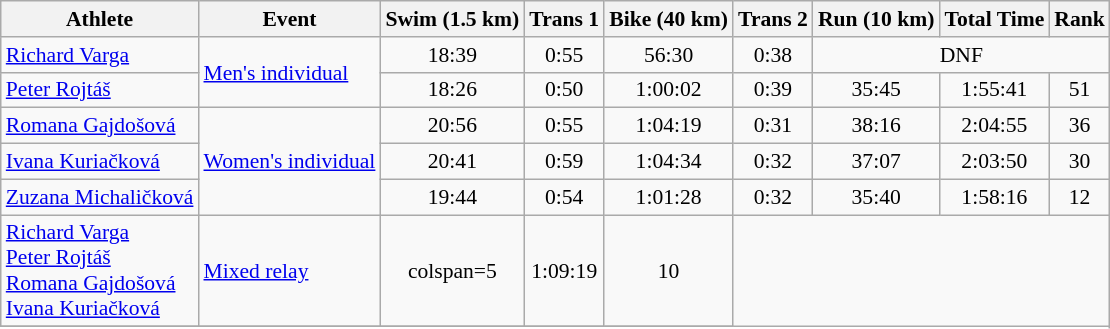<table class="wikitable" style="font-size:90%; text-align:center;">
<tr>
<th>Athlete</th>
<th>Event</th>
<th>Swim (1.5 km)</th>
<th>Trans 1</th>
<th>Bike (40 km)</th>
<th>Trans 2</th>
<th>Run (10 km)</th>
<th>Total Time</th>
<th>Rank</th>
</tr>
<tr>
<td align=left><a href='#'>Richard Varga</a></td>
<td align=left rowspan=2><a href='#'>Men's individual</a></td>
<td>18:39</td>
<td>0:55</td>
<td>56:30</td>
<td>0:38</td>
<td colspan=3>DNF</td>
</tr>
<tr>
<td align=left><a href='#'>Peter Rojtáš</a></td>
<td>18:26</td>
<td>0:50</td>
<td>1:00:02</td>
<td>0:39</td>
<td>35:45</td>
<td>1:55:41</td>
<td>51</td>
</tr>
<tr>
<td align=left><a href='#'>Romana Gajdošová</a></td>
<td align=left rowspan=3><a href='#'>Women's individual</a></td>
<td>20:56</td>
<td>0:55</td>
<td>1:04:19</td>
<td>0:31</td>
<td>38:16</td>
<td>2:04:55</td>
<td>36</td>
</tr>
<tr>
<td align=left><a href='#'>Ivana Kuriačková</a></td>
<td>20:41</td>
<td>0:59</td>
<td>1:04:34</td>
<td>0:32</td>
<td>37:07</td>
<td>2:03:50</td>
<td>30</td>
</tr>
<tr>
<td align=left><a href='#'>Zuzana Michaličková</a></td>
<td>19:44</td>
<td>0:54</td>
<td>1:01:28</td>
<td>0:32</td>
<td>35:40</td>
<td>1:58:16</td>
<td>12</td>
</tr>
<tr>
<td align=left><a href='#'>Richard Varga</a><br><a href='#'>Peter Rojtáš</a><br><a href='#'>Romana Gajdošová</a><br><a href='#'>Ivana Kuriačková</a></td>
<td align=left><a href='#'>Mixed relay</a></td>
<td>colspan=5</td>
<td>1:09:19</td>
<td>10</td>
</tr>
<tr>
</tr>
</table>
